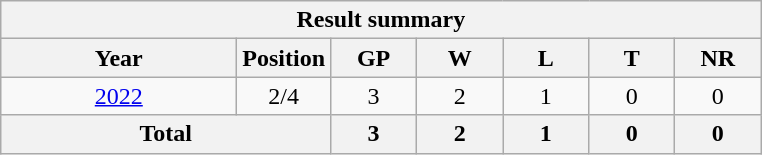<table class="wikitable" style="text-align: center;">
<tr>
<th colspan=9>Result summary</th>
</tr>
<tr>
<th width=150>Year</th>
<th width=50>Position</th>
<th width=50>GP</th>
<th width=50>W</th>
<th width=50>L</th>
<th width=50>T</th>
<th width=50>NR</th>
</tr>
<tr>
<td> <a href='#'>2022</a></td>
<td>2/4</td>
<td>3</td>
<td>2</td>
<td>1</td>
<td>0</td>
<td>0</td>
</tr>
<tr>
<th colspan="2">Total</th>
<th>3</th>
<th>2</th>
<th>1</th>
<th>0</th>
<th>0</th>
</tr>
</table>
